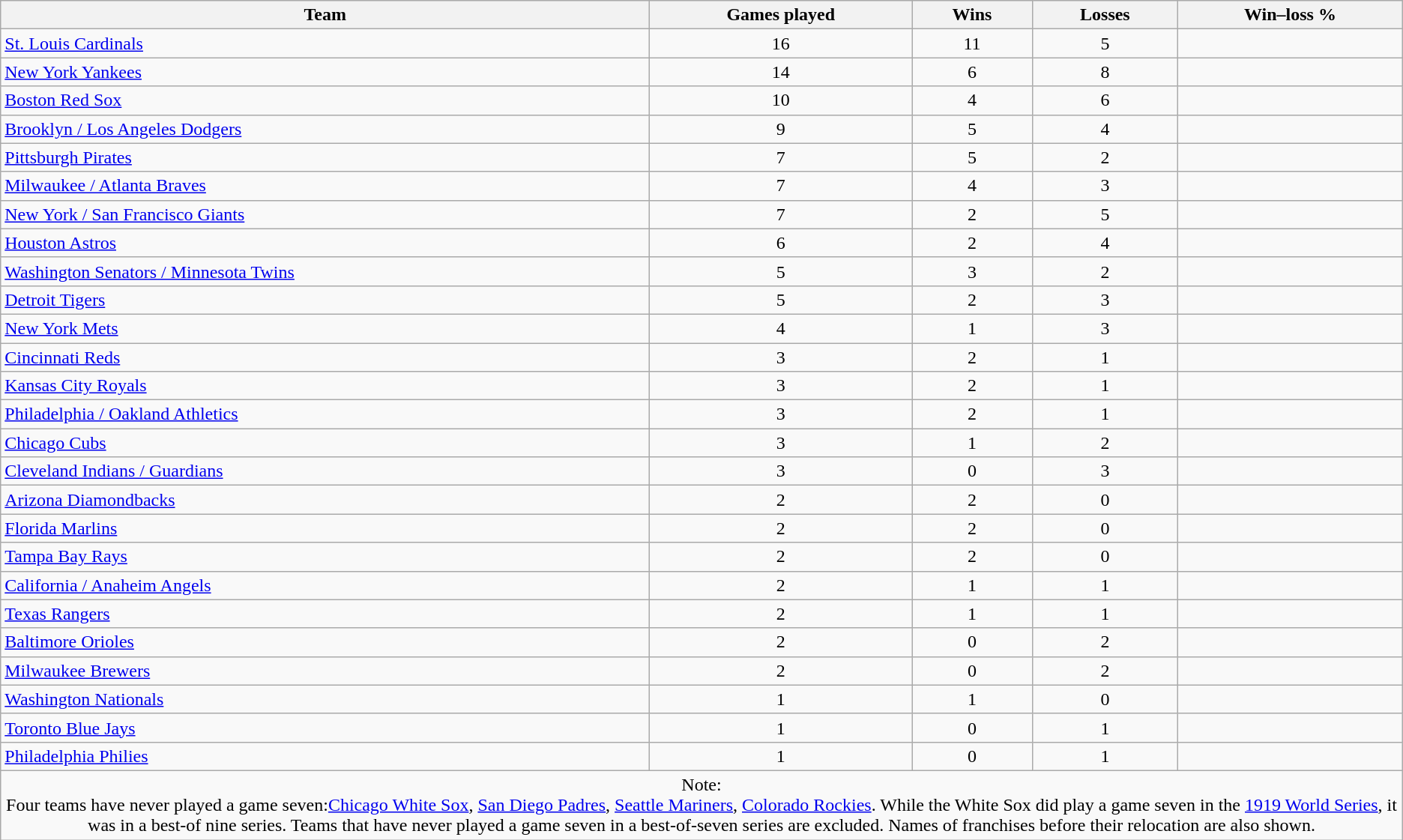<table class="wikitable sortable" style="text-align:center">
<tr>
<th>Team</th>
<th>Games played</th>
<th>Wins</th>
<th>Losses</th>
<th>Win–loss %</th>
</tr>
<tr>
<td align=left><a href='#'>St. Louis Cardinals</a></td>
<td>16</td>
<td>11</td>
<td>5</td>
<td></td>
</tr>
<tr>
<td align=left><a href='#'>New York Yankees</a></td>
<td>14</td>
<td>6</td>
<td>8</td>
<td></td>
</tr>
<tr>
<td align=left><a href='#'>Boston Red Sox</a></td>
<td>10</td>
<td>4</td>
<td>6</td>
<td></td>
</tr>
<tr>
<td align=left><a href='#'>Brooklyn / Los Angeles Dodgers</a></td>
<td>9</td>
<td>5</td>
<td>4</td>
<td></td>
</tr>
<tr>
<td align=left><a href='#'>Pittsburgh Pirates</a></td>
<td>7</td>
<td>5</td>
<td>2</td>
<td></td>
</tr>
<tr>
<td align=left><a href='#'>Milwaukee / Atlanta Braves</a></td>
<td>7</td>
<td>4</td>
<td>3</td>
<td></td>
</tr>
<tr>
<td align=left><a href='#'>New York / San Francisco Giants</a></td>
<td>7</td>
<td>2</td>
<td>5</td>
<td></td>
</tr>
<tr>
<td align="left"><a href='#'>Houston Astros</a></td>
<td>6</td>
<td>2</td>
<td>4</td>
<td></td>
</tr>
<tr>
<td align=left><a href='#'>Washington Senators / Minnesota Twins</a></td>
<td>5</td>
<td>3</td>
<td>2</td>
<td></td>
</tr>
<tr>
<td align=left><a href='#'>Detroit Tigers</a></td>
<td>5</td>
<td>2</td>
<td>3</td>
<td></td>
</tr>
<tr>
<td align=left><a href='#'>New York Mets</a></td>
<td>4</td>
<td>1</td>
<td>3</td>
<td></td>
</tr>
<tr>
<td align=left><a href='#'>Cincinnati Reds</a></td>
<td>3</td>
<td>2</td>
<td>1</td>
<td></td>
</tr>
<tr>
<td align=left><a href='#'>Kansas City Royals</a></td>
<td>3</td>
<td>2</td>
<td>1</td>
<td></td>
</tr>
<tr>
<td align=left><a href='#'>Philadelphia / Oakland Athletics</a></td>
<td>3</td>
<td>2</td>
<td>1</td>
<td></td>
</tr>
<tr>
<td align=left><a href='#'>Chicago Cubs</a></td>
<td>3</td>
<td>1</td>
<td>2</td>
<td></td>
</tr>
<tr>
<td align=left><a href='#'>Cleveland Indians / Guardians</a></td>
<td>3</td>
<td>0</td>
<td>3</td>
<td></td>
</tr>
<tr>
<td align="left"><a href='#'>Arizona Diamondbacks</a></td>
<td>2</td>
<td>2</td>
<td>0</td>
<td></td>
</tr>
<tr>
<td align=left><a href='#'>Florida Marlins</a></td>
<td>2</td>
<td>2</td>
<td>0</td>
<td></td>
</tr>
<tr>
<td align=left><a href='#'>Tampa Bay Rays</a></td>
<td>2</td>
<td>2</td>
<td>0</td>
<td></td>
</tr>
<tr>
<td align=left><a href='#'>California / Anaheim Angels</a></td>
<td>2</td>
<td>1</td>
<td>1</td>
<td></td>
</tr>
<tr>
<td align="left"><a href='#'>Texas Rangers</a></td>
<td>2</td>
<td>1</td>
<td>1</td>
<td></td>
</tr>
<tr>
<td align=left><a href='#'>Baltimore Orioles</a></td>
<td>2</td>
<td>0</td>
<td>2</td>
<td></td>
</tr>
<tr>
<td align=left><a href='#'>Milwaukee Brewers</a></td>
<td>2</td>
<td>0</td>
<td>2</td>
<td></td>
</tr>
<tr>
<td align=left><a href='#'>Washington Nationals</a></td>
<td>1</td>
<td>1</td>
<td>0</td>
<td></td>
</tr>
<tr>
<td align=left><a href='#'>Toronto Blue Jays</a></td>
<td>1</td>
<td>0</td>
<td>1</td>
<td></td>
</tr>
<tr>
<td align=left><a href='#'>Philadelphia Philies</a></td>
<td>1</td>
<td>0</td>
<td>1</td>
<td></td>
</tr>
<tr class="sortbottom">
<td colspan="5" align="center">Note:<br>Four teams have never played a game seven:<a href='#'>Chicago White Sox</a>, <a href='#'>San Diego Padres</a>, <a href='#'>Seattle Mariners</a>, <a href='#'>Colorado Rockies</a>. While the White Sox did play a game seven in the <a href='#'>1919 World Series</a>, it was in a best-of nine series. Teams that have never played a game seven in a best-of-seven series are excluded. Names of franchises before their relocation are also shown.</td>
</tr>
</table>
